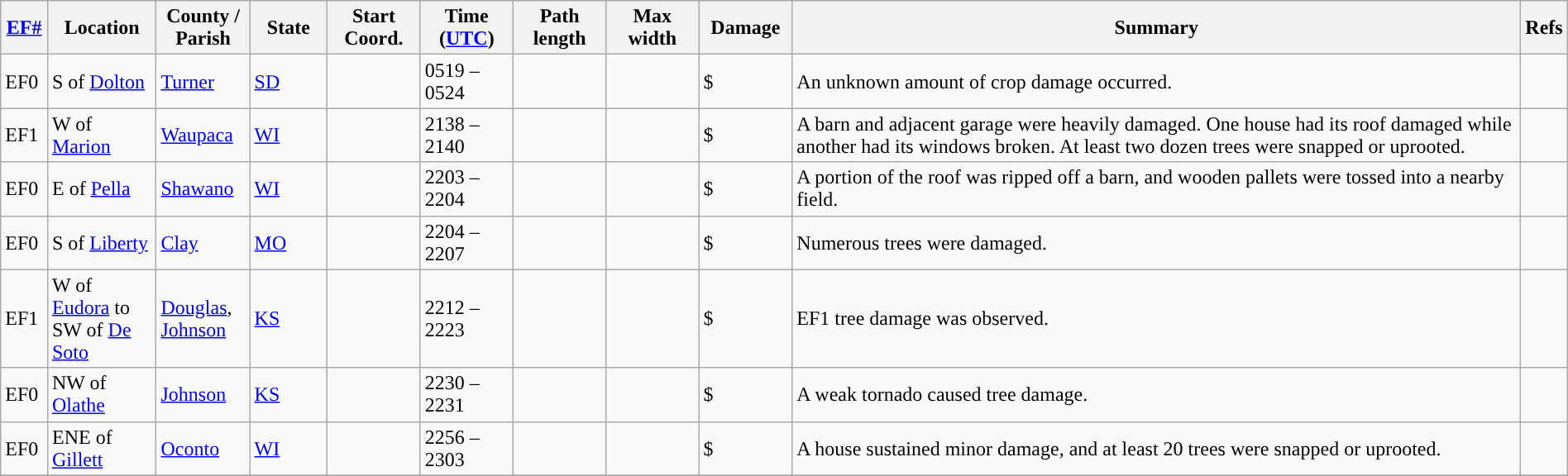<table class="wikitable sortable" style="width:100%;">
<tr>
<th scope="col" width="3%" align="center"><a href='#'>EF#</a></th>
<th scope="col" width="7%" align="center" class="unsortable">Location</th>
<th scope="col" width="6%" align="center" class="unsortable">County / Parish</th>
<th scope="col" width="5%" align="center">State</th>
<th scope="col" width="6%" align="center">Start Coord.</th>
<th scope="col" width="6%" align="center">Time (<a href='#'>UTC</a>)</th>
<th scope="col" width="6%" align="center">Path length</th>
<th scope="col" width="6%" align="center">Max width</th>
<th scope="col" width="6%" align="center">Damage</th>
<th scope="col" width="48%" class="unsortable" align="center">Summary</th>
<th scope="col" width="48%" class="unsortable" align="center">Refs</th>
</tr>
<tr>
<td>EF0</td>
<td>S of <a href='#'>Dolton</a></td>
<td><a href='#'>Turner</a></td>
<td><a href='#'>SD</a></td>
<td></td>
<td>0519 – 0524</td>
<td></td>
<td></td>
<td>$</td>
<td>An unknown amount of crop damage occurred.</td>
<td></td>
</tr>
<tr>
<td>EF1</td>
<td>W of <a href='#'>Marion</a></td>
<td><a href='#'>Waupaca</a></td>
<td><a href='#'>WI</a></td>
<td></td>
<td>2138 – 2140</td>
<td></td>
<td></td>
<td>$</td>
<td>A barn and adjacent garage were heavily damaged. One house had its roof damaged while another had its windows broken. At least two dozen trees were snapped or uprooted.</td>
<td></td>
</tr>
<tr>
<td>EF0</td>
<td>E of <a href='#'>Pella</a></td>
<td><a href='#'>Shawano</a></td>
<td><a href='#'>WI</a></td>
<td></td>
<td>2203 – 2204</td>
<td></td>
<td></td>
<td>$</td>
<td>A portion of the roof was ripped off a barn, and wooden pallets were tossed into a nearby field.</td>
<td></td>
</tr>
<tr>
<td>EF0</td>
<td>S of <a href='#'>Liberty</a></td>
<td><a href='#'>Clay</a></td>
<td><a href='#'>MO</a></td>
<td></td>
<td>2204 – 2207</td>
<td></td>
<td></td>
<td>$</td>
<td>Numerous trees were damaged.</td>
<td></td>
</tr>
<tr>
<td>EF1</td>
<td>W of <a href='#'>Eudora</a> to SW of <a href='#'>De Soto</a></td>
<td><a href='#'>Douglas</a>, <a href='#'>Johnson</a></td>
<td><a href='#'>KS</a></td>
<td></td>
<td>2212 – 2223</td>
<td></td>
<td></td>
<td>$</td>
<td>EF1 tree damage was observed.</td>
<td></td>
</tr>
<tr>
<td>EF0</td>
<td>NW of <a href='#'>Olathe</a></td>
<td><a href='#'>Johnson</a></td>
<td><a href='#'>KS</a></td>
<td></td>
<td>2230 – 2231</td>
<td></td>
<td></td>
<td>$</td>
<td>A weak tornado caused tree damage.</td>
<td></td>
</tr>
<tr>
<td>EF0</td>
<td>ENE of <a href='#'>Gillett</a></td>
<td><a href='#'>Oconto</a></td>
<td><a href='#'>WI</a></td>
<td></td>
<td>2256 – 2303</td>
<td></td>
<td></td>
<td>$</td>
<td>A house sustained minor damage, and at least 20 trees were snapped or uprooted.</td>
<td></td>
</tr>
<tr>
</tr>
</table>
